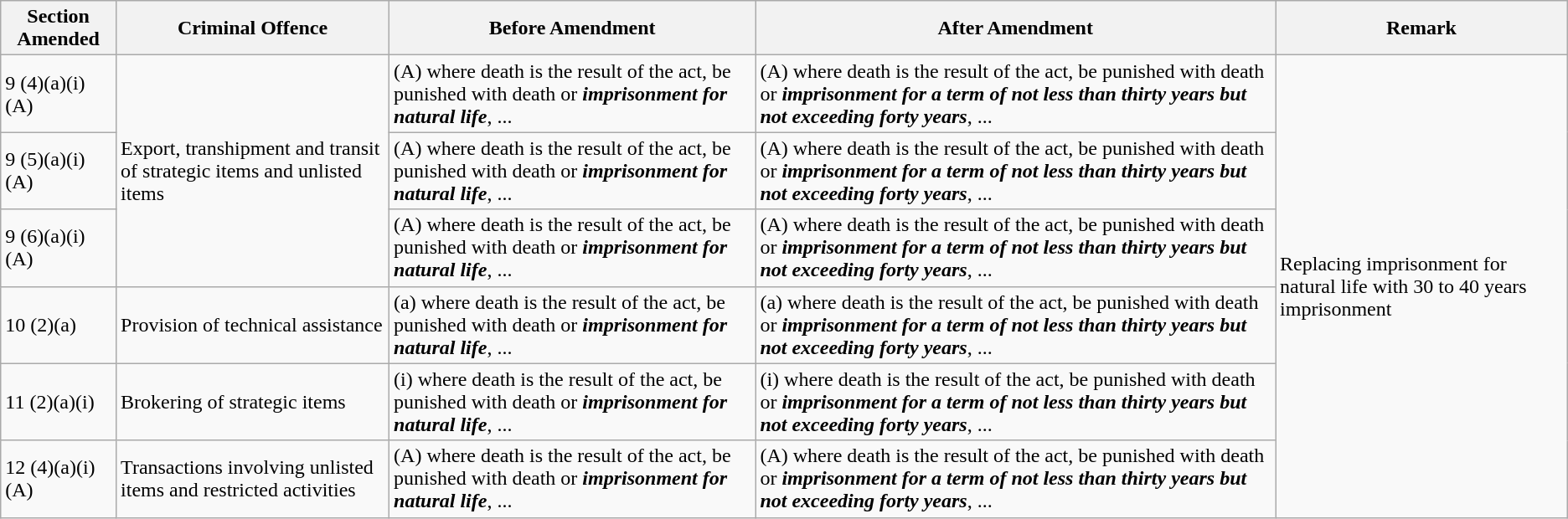<table class="wikitable">
<tr>
<th>Section Amended</th>
<th>Criminal Offence</th>
<th>Before Amendment</th>
<th>After Amendment</th>
<th>Remark</th>
</tr>
<tr>
<td>9 (4)(a)(i)(A)</td>
<td rowspan="3">Export, transhipment and transit of strategic items and unlisted items</td>
<td>(A) where death is the result of the act, be punished with death or <strong><em>imprisonment for natural life</em></strong>, ...</td>
<td>(A) where death is the result of the act, be punished with death or <strong><em>imprisonment for a term of not less than thirty years but not exceeding forty years</em></strong>, ...</td>
<td rowspan="6">Replacing imprisonment for natural life with 30 to 40 years imprisonment</td>
</tr>
<tr>
<td>9 (5)(a)(i)(A)</td>
<td>(A) where death is the result of the act, be punished with death or <strong><em>imprisonment for natural life</em></strong>, ...</td>
<td>(A) where death is the result of the act, be punished with death or <strong><em>imprisonment for a term of not less than thirty years but not exceeding forty years</em></strong>, ...</td>
</tr>
<tr>
<td>9 (6)(a)(i)(A)</td>
<td>(A) where death is the result of the act, be punished with death or <strong><em>imprisonment for natural life</em></strong>, ...</td>
<td>(A) where death is the result of the act, be punished with death or <strong><em>imprisonment for a term of not less than thirty years but not exceeding forty years</em></strong>, ...</td>
</tr>
<tr>
<td>10 (2)(a)</td>
<td>Provision of technical assistance</td>
<td>(a) where death is the result of the act, be punished with death or <strong><em>imprisonment for natural life</em></strong>, ...</td>
<td>(a) where death is the result of the act, be punished with death or <strong><em>imprisonment for a term of not less than thirty years but not exceeding forty years</em></strong>, ...</td>
</tr>
<tr>
<td>11 (2)(a)(i)</td>
<td>Brokering of strategic items</td>
<td>(i) where death is the result of the act, be punished with death or <strong><em>imprisonment for natural life</em></strong>, ...</td>
<td>(i) where death is the result of the act, be punished with death or <strong><em>imprisonment for a term of not less than thirty years but not exceeding forty years</em></strong>, ...</td>
</tr>
<tr>
<td>12 (4)(a)(i)(A)</td>
<td>Transactions involving unlisted items and restricted activities</td>
<td>(A) where death is the result of the act, be punished with death or <strong><em>imprisonment for natural life</em></strong>, ...</td>
<td>(A) where death is the result of the act, be punished with death or <strong><em>imprisonment for a term of not less than thirty years but not exceeding forty years</em></strong>, ...</td>
</tr>
</table>
